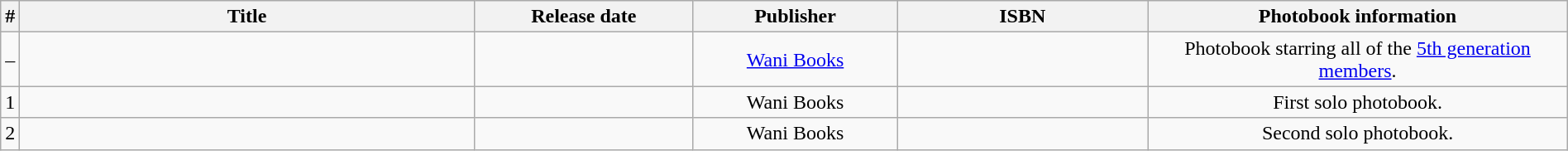<table class="wikitable"  style="width:100%; text-align:center;">
<tr>
<th>#</th>
<th style="width:29%;">Title</th>
<th style="width:14%;">Release date</th>
<th style="width:13%;">Publisher</th>
<th style="width:16%;">ISBN</th>
<th>Photobook information</th>
</tr>
<tr>
<td>–</td>
<td></td>
<td></td>
<td><a href='#'>Wani Books</a></td>
<td></td>
<td>Photobook starring all of the <a href='#'>5th generation members</a>.</td>
</tr>
<tr>
<td>1</td>
<td></td>
<td></td>
<td>Wani Books</td>
<td></td>
<td>First solo photobook.</td>
</tr>
<tr>
<td>2</td>
<td></td>
<td></td>
<td>Wani Books</td>
<td></td>
<td>Second solo photobook.</td>
</tr>
</table>
